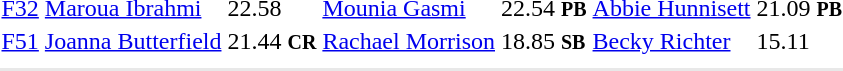<table>
<tr>
<td><a href='#'>F32</a></td>
<td><a href='#'>Maroua Ibrahmi</a><br></td>
<td>22.58</td>
<td><a href='#'>Mounia Gasmi</a><br></td>
<td>22.54 <small><strong>PB</strong></small></td>
<td><a href='#'>Abbie Hunnisett</a><br></td>
<td>21.09 <small><strong>PB</strong></small></td>
</tr>
<tr>
<td><a href='#'>F51</a></td>
<td><a href='#'>Joanna Butterfield</a><br></td>
<td>21.44 <small><strong>CR</strong></small></td>
<td><a href='#'>Rachael Morrison</a><br></td>
<td>18.85 <small><strong>SB</strong></small></td>
<td><a href='#'>Becky Richter</a><br></td>
<td>15.11</td>
</tr>
<tr>
<td colspan=7></td>
</tr>
<tr>
</tr>
<tr bgcolor= e8e8e8>
<td colspan=7></td>
</tr>
</table>
